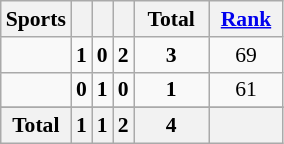<table class="wikitable" style="text-align:center; font-size:90%">
<tr>
<th>Sports</th>
<th width:3em; font-weight:bold;"></th>
<th width:3em; font-weight:bold;"></th>
<th width:3em; font-weight:bold;"></th>
<th style="width:3em; font-weight:bold;">Total</th>
<th style="width:3em; font-weight:bold;"><a href='#'>Rank</a></th>
</tr>
<tr>
<td align=left></td>
<td><strong>1</strong></td>
<td><strong>0</strong></td>
<td><strong>2</strong></td>
<td><strong>3</strong></td>
<td>69</td>
</tr>
<tr>
<td align=left></td>
<td><strong>0</strong></td>
<td><strong>1</strong></td>
<td><strong>0</strong></td>
<td><strong>1</strong></td>
<td>61</td>
</tr>
<tr>
</tr>
<tr class="sortbottom">
<th>Total</th>
<th>1</th>
<th>1</th>
<th>2</th>
<th>4</th>
<th bgcolor=ffdab9></th>
</tr>
</table>
